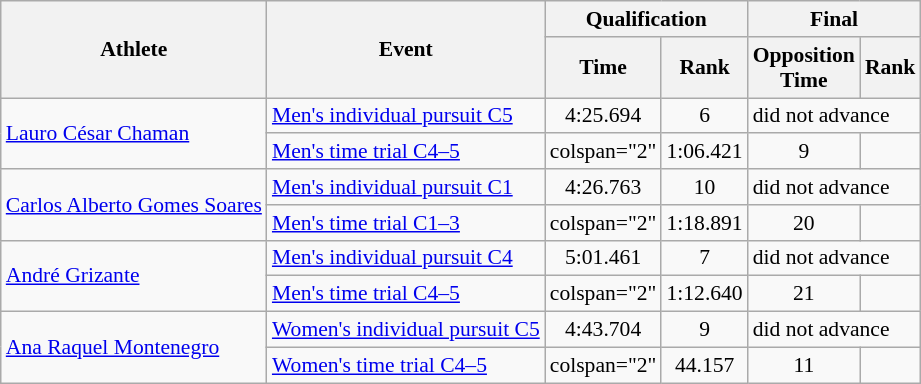<table class=wikitable style="font-size:90%">
<tr>
<th rowspan="2">Athlete</th>
<th rowspan="2">Event</th>
<th colspan="2">Qualification</th>
<th colspan="2">Final</th>
</tr>
<tr>
<th>Time</th>
<th>Rank</th>
<th>Opposition<br>Time</th>
<th>Rank</th>
</tr>
<tr>
<td rowspan="2"><a href='#'>Lauro César Chaman</a></td>
<td><a href='#'>Men's individual pursuit C5</a></td>
<td align="center">4:25.694</td>
<td align="center">6</td>
<td colspan=2>did not advance</td>
</tr>
<tr>
<td><a href='#'>Men's time trial C4–5</a></td>
<td>colspan="2" </td>
<td align="center">1:06.421</td>
<td align="center">9</td>
</tr>
<tr>
<td rowspan="2"><a href='#'>Carlos Alberto Gomes Soares</a></td>
<td><a href='#'>Men's individual pursuit C1</a></td>
<td align="center">4:26.763</td>
<td align="center">10</td>
<td colspan=2>did not advance</td>
</tr>
<tr>
<td><a href='#'>Men's time trial C1–3</a></td>
<td>colspan="2" </td>
<td align="center">1:18.891</td>
<td align="center">20</td>
</tr>
<tr>
<td rowspan="2"><a href='#'>André Grizante</a></td>
<td><a href='#'>Men's individual pursuit C4</a></td>
<td align="center">5:01.461</td>
<td align="center">7</td>
<td colspan=2>did not advance</td>
</tr>
<tr>
<td><a href='#'>Men's time trial C4–5</a></td>
<td>colspan="2" </td>
<td align="center">1:12.640</td>
<td align="center">21</td>
</tr>
<tr>
<td rowspan="2"><a href='#'>Ana Raquel Montenegro</a></td>
<td><a href='#'>Women's individual pursuit C5</a></td>
<td align="center">4:43.704</td>
<td align="center">9</td>
<td colspan=2>did not advance</td>
</tr>
<tr>
<td><a href='#'>Women's time trial C4–5</a></td>
<td>colspan="2" </td>
<td align="center">44.157</td>
<td align="center">11</td>
</tr>
</table>
